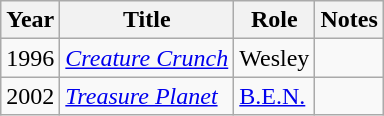<table class="wikitable">
<tr>
<th>Year</th>
<th>Title</th>
<th>Role</th>
<th>Notes</th>
</tr>
<tr>
<td>1996</td>
<td><em><a href='#'>Creature Crunch</a></em></td>
<td>Wesley</td>
<td></td>
</tr>
<tr>
<td>2002</td>
<td><em><a href='#'>Treasure Planet</a></em></td>
<td><a href='#'>B.E.N.</a></td>
<td></td>
</tr>
</table>
